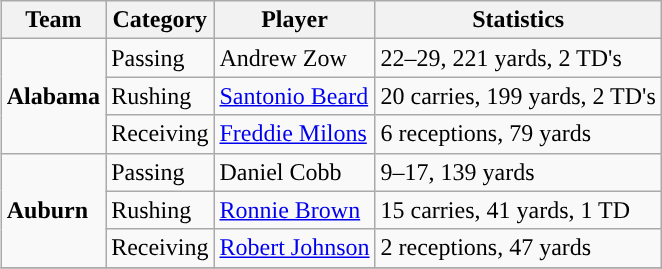<table class="wikitable" style="float: right;">
<tr>
<th>Team</th>
<th>Category</th>
<th>Player</th>
<th>Statistics</th>
</tr>
<tr>
<td rowspan=3><strong>Alabama</strong></td>
<td>Passing</td>
<td>Andrew Zow</td>
<td>22–29, 221 yards, 2 TD's</td>
</tr>
<tr>
<td>Rushing</td>
<td><a href='#'>Santonio Beard</a></td>
<td>20 carries, 199 yards, 2 TD's</td>
</tr>
<tr>
<td>Receiving</td>
<td><a href='#'>Freddie Milons</a></td>
<td>6 receptions, 79 yards</td>
</tr>
<tr>
<td rowspan=3><strong>Auburn</strong></td>
<td>Passing</td>
<td>Daniel Cobb</td>
<td>9–17, 139 yards</td>
</tr>
<tr>
<td>Rushing</td>
<td><a href='#'>Ronnie Brown</a></td>
<td>15 carries, 41 yards, 1 TD</td>
</tr>
<tr>
<td>Receiving</td>
<td><a href='#'>Robert Johnson</a></td>
<td>2 receptions, 47 yards</td>
</tr>
<tr>
</tr>
</table>
